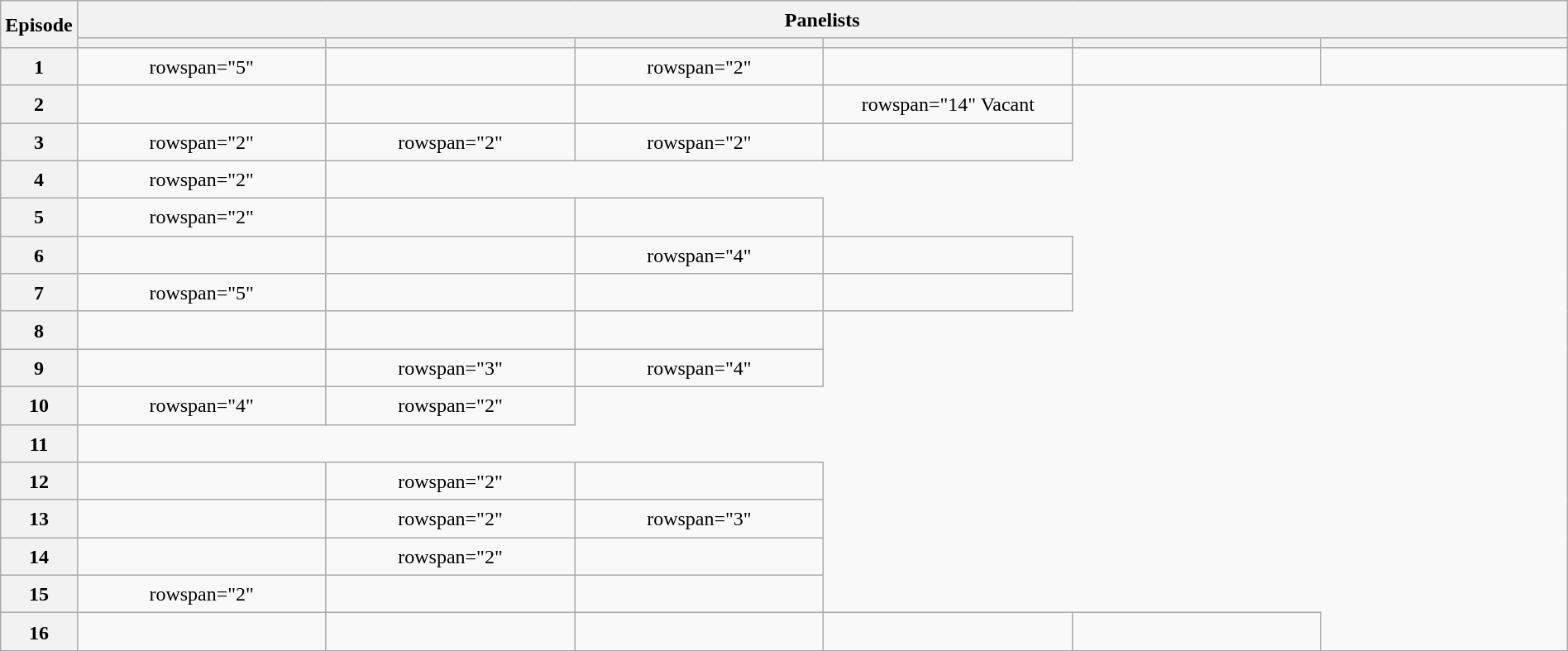<table class="wikitable plainrowheaders mw-collapsible" style="text-align:center; line-height:23px; width:100%;">
<tr>
<th rowspan="2" width="1%">Episode</th>
<th colspan="6">Panelists</th>
</tr>
<tr>
<th width="16%"></th>
<th width="16%"></th>
<th width="16%"></th>
<th width="16%"></th>
<th width="16%"></th>
<th width="16%"></th>
</tr>
<tr>
<th>1</th>
<td>rowspan="5" </td>
<td></td>
<td>rowspan="2" </td>
<td></td>
<td></td>
<td></td>
</tr>
<tr>
<th>2</th>
<td></td>
<td></td>
<td></td>
<td>rowspan="14"  Vacant</td>
</tr>
<tr>
<th>3</th>
<td>rowspan="2" </td>
<td>rowspan="2" </td>
<td>rowspan="2" </td>
<td></td>
</tr>
<tr>
<th>4</th>
<td>rowspan="2" </td>
</tr>
<tr>
<th>5</th>
<td>rowspan="2" </td>
<td></td>
<td></td>
</tr>
<tr>
<th>6</th>
<td></td>
<td></td>
<td>rowspan="4" </td>
<td></td>
</tr>
<tr>
<th>7</th>
<td>rowspan="5" </td>
<td></td>
<td></td>
<td></td>
</tr>
<tr>
<th>8</th>
<td></td>
<td></td>
<td></td>
</tr>
<tr>
<th>9</th>
<td></td>
<td>rowspan="3" </td>
<td>rowspan="4" </td>
</tr>
<tr>
<th>10</th>
<td>rowspan="4" </td>
<td>rowspan="2" </td>
</tr>
<tr>
<th>11</th>
</tr>
<tr>
<th>12</th>
<td></td>
<td>rowspan="2" </td>
<td></td>
</tr>
<tr>
<th>13</th>
<td></td>
<td>rowspan="2" </td>
<td>rowspan="3" </td>
</tr>
<tr>
<th>14</th>
<td></td>
<td>rowspan="2" </td>
<td></td>
</tr>
<tr>
<th>15</th>
<td>rowspan="2" </td>
<td></td>
<td></td>
</tr>
<tr>
<th>16</th>
<td></td>
<td></td>
<td></td>
<td></td>
<td></td>
</tr>
</table>
